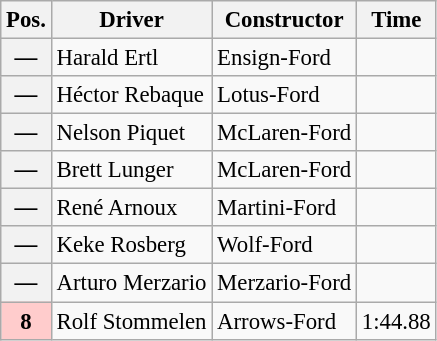<table class="wikitable sortable" style="font-size:95%;">
<tr>
<th>Pos.</th>
<th>Driver</th>
<th>Constructor</th>
<th>Time</th>
</tr>
<tr>
<th>—</th>
<td>Harald Ertl</td>
<td>Ensign-Ford</td>
<td></td>
</tr>
<tr>
<th>—</th>
<td>Héctor Rebaque</td>
<td>Lotus-Ford</td>
<td></td>
</tr>
<tr>
<th>—</th>
<td>Nelson Piquet</td>
<td>McLaren-Ford</td>
<td></td>
</tr>
<tr>
<th>—</th>
<td>Brett Lunger</td>
<td>McLaren-Ford</td>
<td></td>
</tr>
<tr>
<th>—</th>
<td>René Arnoux</td>
<td>Martini-Ford</td>
<td></td>
</tr>
<tr>
<th>—</th>
<td>Keke Rosberg</td>
<td>Wolf-Ford</td>
<td></td>
</tr>
<tr>
<th>—</th>
<td>Arturo Merzario</td>
<td>Merzario-Ford</td>
<td></td>
</tr>
<tr>
<th style="background:#ffcccc;">8</th>
<td>Rolf Stommelen</td>
<td>Arrows-Ford</td>
<td>1:44.88</td>
</tr>
</table>
